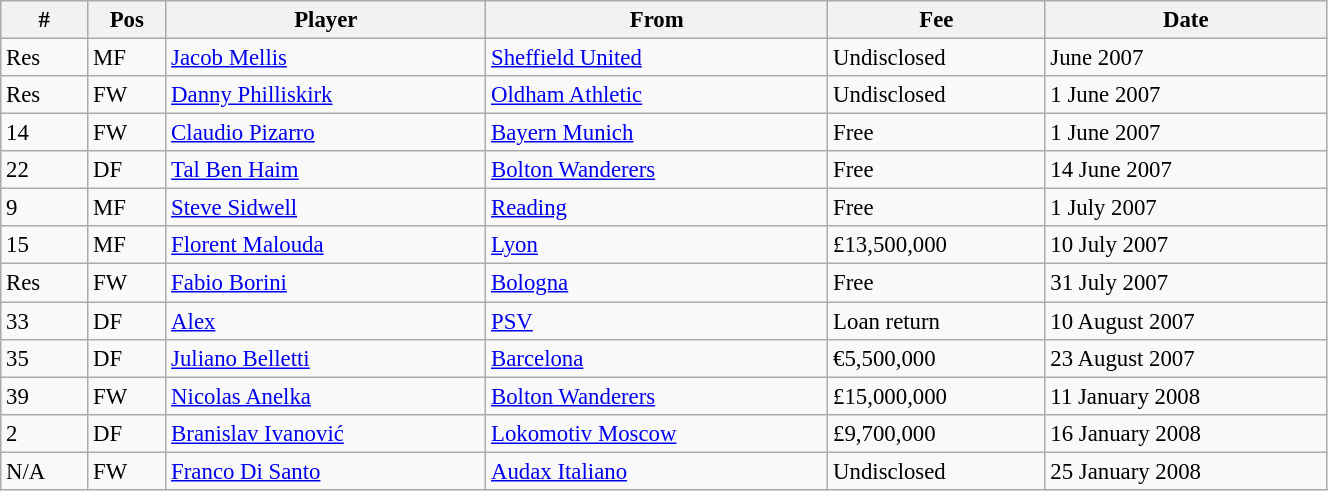<table class="wikitable" style="width:70%; text-align:center; font-size:95%; text-align:left;">
<tr>
<th>#</th>
<th>Pos</th>
<th>Player</th>
<th>From</th>
<th>Fee</th>
<th>Date</th>
</tr>
<tr>
<td>Res</td>
<td>MF</td>
<td> <a href='#'>Jacob Mellis</a></td>
<td> <a href='#'>Sheffield United</a></td>
<td>Undisclosed</td>
<td>June 2007</td>
</tr>
<tr>
<td>Res</td>
<td>FW</td>
<td> <a href='#'>Danny Philliskirk</a></td>
<td> <a href='#'>Oldham Athletic</a></td>
<td>Undisclosed</td>
<td>1 June 2007</td>
</tr>
<tr>
<td>14</td>
<td>FW</td>
<td> <a href='#'>Claudio Pizarro</a></td>
<td> <a href='#'>Bayern Munich</a></td>
<td>Free</td>
<td>1 June 2007</td>
</tr>
<tr>
<td>22</td>
<td>DF</td>
<td> <a href='#'>Tal Ben Haim</a></td>
<td> <a href='#'>Bolton Wanderers</a></td>
<td>Free</td>
<td>14 June 2007</td>
</tr>
<tr>
<td>9</td>
<td>MF</td>
<td> <a href='#'>Steve Sidwell</a></td>
<td> <a href='#'>Reading</a></td>
<td>Free</td>
<td>1 July 2007</td>
</tr>
<tr>
<td>15</td>
<td>MF</td>
<td> <a href='#'>Florent Malouda</a></td>
<td> <a href='#'>Lyon</a></td>
<td>£13,500,000</td>
<td>10 July 2007</td>
</tr>
<tr>
<td>Res</td>
<td>FW</td>
<td> <a href='#'>Fabio Borini</a></td>
<td> <a href='#'>Bologna</a></td>
<td>Free</td>
<td>31 July 2007</td>
</tr>
<tr>
<td>33</td>
<td>DF</td>
<td> <a href='#'>Alex</a></td>
<td> <a href='#'>PSV</a></td>
<td>Loan return</td>
<td>10 August 2007</td>
</tr>
<tr>
<td>35</td>
<td>DF</td>
<td> <a href='#'>Juliano Belletti</a></td>
<td> <a href='#'>Barcelona</a></td>
<td>€5,500,000</td>
<td>23 August 2007</td>
</tr>
<tr>
<td>39</td>
<td>FW</td>
<td> <a href='#'>Nicolas Anelka</a></td>
<td> <a href='#'>Bolton Wanderers</a></td>
<td>£15,000,000</td>
<td>11 January 2008</td>
</tr>
<tr>
<td>2</td>
<td>DF</td>
<td> <a href='#'>Branislav Ivanović</a></td>
<td> <a href='#'>Lokomotiv Moscow</a></td>
<td>£9,700,000</td>
<td>16 January 2008</td>
</tr>
<tr>
<td>N/A</td>
<td>FW</td>
<td> <a href='#'>Franco Di Santo</a></td>
<td> <a href='#'>Audax Italiano</a></td>
<td>Undisclosed</td>
<td>25 January 2008</td>
</tr>
</table>
